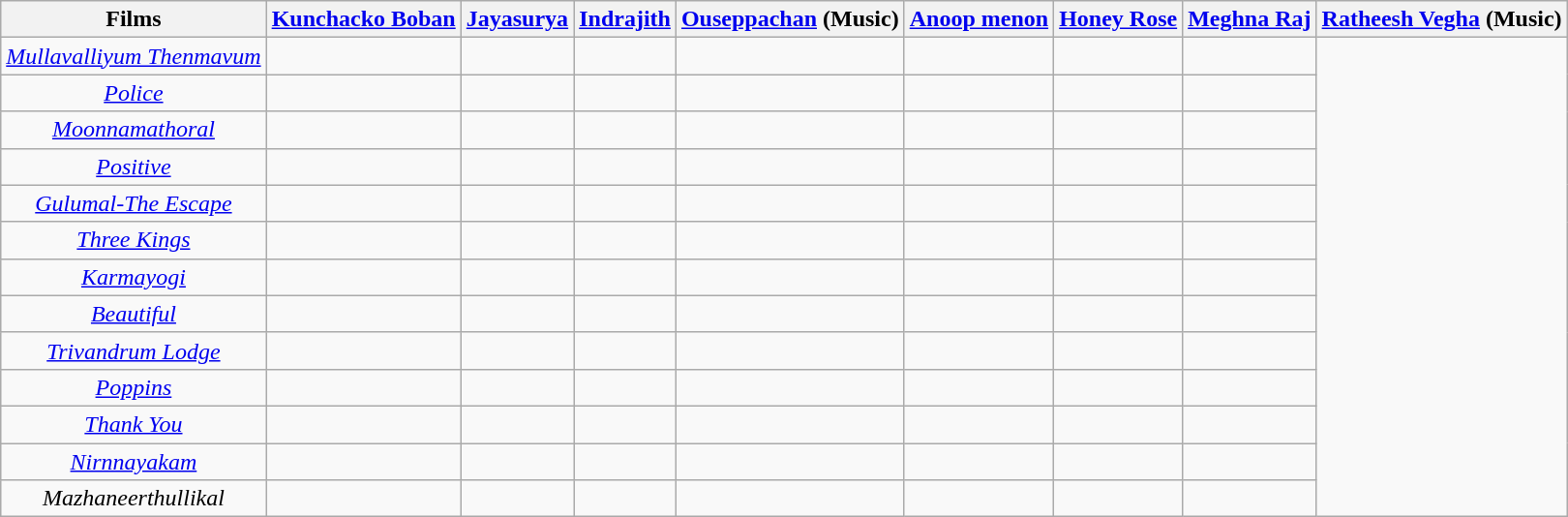<table class="wikitable" style="text-align:center;">
<tr style="vertical-align:bottom;">
<th>Films</th>
<th><a href='#'>Kunchacko Boban</a></th>
<th><a href='#'>Jayasurya</a></th>
<th><a href='#'>Indrajith</a></th>
<th><a href='#'>Ouseppachan</a> (Music)</th>
<th><a href='#'>Anoop menon</a></th>
<th><a href='#'>Honey Rose</a></th>
<th><a href='#'>Meghna Raj</a></th>
<th><a href='#'>Ratheesh Vegha</a> (Music)</th>
</tr>
<tr>
<td><em><a href='#'>Mullavalliyum Thenmavum</a></em></td>
<td></td>
<td></td>
<td></td>
<td></td>
<td></td>
<td></td>
<td></td>
</tr>
<tr>
<td><em><a href='#'>Police</a></em></td>
<td></td>
<td></td>
<td></td>
<td></td>
<td></td>
<td></td>
<td></td>
</tr>
<tr>
<td><em><a href='#'>Moonnamathoral</a></em></td>
<td></td>
<td></td>
<td></td>
<td></td>
<td></td>
<td></td>
<td></td>
</tr>
<tr>
<td><em><a href='#'>Positive</a></em></td>
<td></td>
<td></td>
<td></td>
<td></td>
<td></td>
<td></td>
<td></td>
</tr>
<tr>
<td><em><a href='#'>Gulumal-The Escape</a></em></td>
<td></td>
<td></td>
<td></td>
<td></td>
<td></td>
<td></td>
<td></td>
</tr>
<tr>
<td><em><a href='#'>Three Kings</a></em></td>
<td></td>
<td></td>
<td></td>
<td></td>
<td></td>
<td></td>
<td></td>
</tr>
<tr>
<td><em><a href='#'>Karmayogi</a></em></td>
<td></td>
<td></td>
<td></td>
<td></td>
<td></td>
<td></td>
<td></td>
</tr>
<tr>
<td><em><a href='#'>Beautiful</a></em></td>
<td></td>
<td></td>
<td></td>
<td></td>
<td></td>
<td></td>
<td></td>
</tr>
<tr>
<td><em><a href='#'>Trivandrum Lodge</a></em></td>
<td></td>
<td></td>
<td></td>
<td></td>
<td></td>
<td></td>
<td></td>
</tr>
<tr>
<td><em><a href='#'>Poppins</a></em></td>
<td></td>
<td></td>
<td></td>
<td></td>
<td></td>
<td></td>
<td></td>
</tr>
<tr>
<td><em><a href='#'>Thank You</a></em></td>
<td></td>
<td></td>
<td></td>
<td></td>
<td></td>
<td></td>
<td></td>
</tr>
<tr>
<td><em><a href='#'>Nirnnayakam</a></em></td>
<td></td>
<td></td>
<td></td>
<td></td>
<td></td>
<td></td>
<td></td>
</tr>
<tr>
<td><em>Mazhaneerthullikal</em></td>
<td></td>
<td></td>
<td></td>
<td></td>
<td></td>
<td></td>
<td></td>
</tr>
</table>
